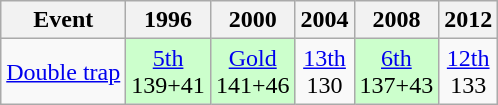<table class="wikitable" style="text-align: center">
<tr>
<th>Event</th>
<th>1996</th>
<th>2000</th>
<th>2004</th>
<th>2008</th>
<th>2012</th>
</tr>
<tr>
<td align=left><a href='#'>Double trap</a></td>
<td style="background: #ccffcc"><a href='#'>5th</a><br>139+41</td>
<td style="background: #ccffcc"> <a href='#'>Gold</a><br>141+46</td>
<td><a href='#'>13th</a><br>130</td>
<td style="background: #ccffcc"><a href='#'>6th</a><br>137+43</td>
<td><a href='#'>12th</a><br>133</td>
</tr>
</table>
